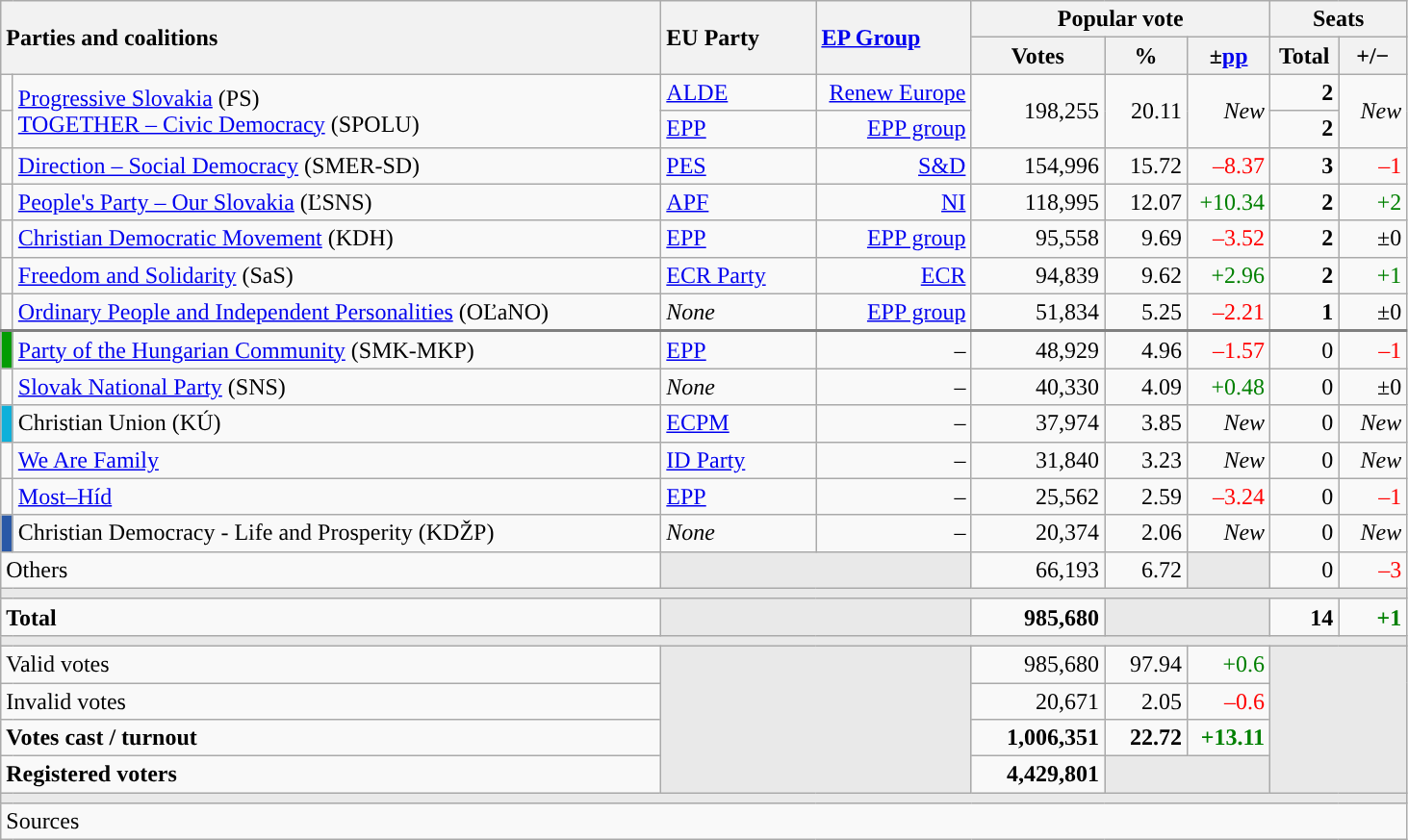<table class="wikitable" style="text-align:right;">
<tr>
<th style="text-align:left;" rowspan="2" colspan="2" width="450">Parties and coalitions</th>
<th style="text-align:left;" rowspan="2" width="100">EU Party</th>
<th style="text-align:left;" rowspan="2" width="100"><a href='#'>EP Group</a></th>
<th colspan="3">Popular vote</th>
<th colspan="2">Seats</th>
</tr>
<tr>
<th width="85">Votes</th>
<th width="50">%</th>
<th width="50">±<a href='#'>pp</a></th>
<th width="40">Total</th>
<th width="40">+/−</th>
</tr>
<tr>
<td width="1" style="color:inherit;background:"></td>
<td align="left" rowspan="2"><a href='#'>Progressive Slovakia</a> (PS)<br><a href='#'>TOGETHER – Civic Democracy</a> (SPOLU)</td>
<td align=left><a href='#'>ALDE</a></td>
<td><a href='#'>Renew Europe</a></td>
<td rowspan="2">198,255</td>
<td rowspan="2">20.11</td>
<td rowspan="2"><em>New</em></td>
<td><strong>2</strong></td>
<td rowspan="2"><em>New</em></td>
</tr>
<tr>
<td width="1" style="color:inherit;background:"></td>
<td align=left><a href='#'>EPP</a></td>
<td><a href='#'>EPP group</a></td>
<td><strong>2</strong></td>
</tr>
<tr>
<td width="1" style="color:inherit;background:"></td>
<td align="left"><a href='#'>Direction – Social Democracy</a> (SMER-SD)</td>
<td align=left><a href='#'>PES</a></td>
<td><a href='#'>S&D</a></td>
<td>154,996</td>
<td>15.72</td>
<td style="color:red;">–8.37</td>
<td><strong>3</strong></td>
<td style="color:red;">–1</td>
</tr>
<tr>
<td width="1" style="color:inherit;background:"></td>
<td align="left"><a href='#'>People's Party – Our Slovakia</a> (ĽSNS)</td>
<td align=left><a href='#'>APF</a></td>
<td><a href='#'>NI</a></td>
<td>118,995</td>
<td>12.07</td>
<td style="color:green;">+10.34</td>
<td><strong>2</strong></td>
<td style="color:green;">+2</td>
</tr>
<tr>
<td width="1" style="color:inherit;background:"></td>
<td align="left"><a href='#'>Christian Democratic Movement</a> (KDH)</td>
<td align=left><a href='#'>EPP</a></td>
<td><a href='#'>EPP group</a></td>
<td>95,558</td>
<td>9.69</td>
<td style="color:red;">–3.52</td>
<td><strong>2</strong></td>
<td>±0</td>
</tr>
<tr>
<td width="1" style="color:inherit;background:"></td>
<td align="left"><a href='#'>Freedom and Solidarity</a> (SaS)</td>
<td align=left><a href='#'>ECR Party</a></td>
<td><a href='#'>ECR</a></td>
<td>94,839</td>
<td>9.62</td>
<td style="color:green;">+2.96</td>
<td><strong>2</strong></td>
<td style="color:green;">+1</td>
</tr>
<tr>
<td width="1" style="color:inherit;background:"></td>
<td align="left"><a href='#'>Ordinary People and Independent Personalities</a> (OĽaNO)</td>
<td align=left><em>None</em></td>
<td><a href='#'>EPP group</a></td>
<td>51,834</td>
<td>5.25</td>
<td style="color:red;">–2.21</td>
<td><strong>1</strong></td>
<td>±0</td>
</tr>
<tr style="border-top:2px solid gray;">
<td width="1" style="color:inherit;background:#029C02"></td>
<td align="left"><a href='#'>Party of the Hungarian Community</a> (SMK-MKP)</td>
<td align=left><a href='#'>EPP</a></td>
<td>–</td>
<td>48,929</td>
<td>4.96</td>
<td style="color:red;">–1.57</td>
<td>0</td>
<td style="color:red;">–1</td>
</tr>
<tr>
<td width="1" style="color:inherit;background:"></td>
<td align="left"><a href='#'>Slovak National Party</a> (SNS)</td>
<td align=left><em>None</em></td>
<td>–</td>
<td>40,330</td>
<td>4.09</td>
<td style="color:green;">+0.48</td>
<td>0</td>
<td>±0</td>
</tr>
<tr>
<td width="1" style="color:inherit;background:#0DB0DA"></td>
<td align="left">Christian Union (KÚ)</td>
<td align=left><a href='#'>ECPM</a></td>
<td>–</td>
<td>37,974</td>
<td>3.85</td>
<td><em>New</em></td>
<td>0</td>
<td><em>New</em></td>
</tr>
<tr>
<td width="1" style="color:inherit;background:"></td>
<td align="left"><a href='#'>We Are Family</a></td>
<td align=left><a href='#'>ID Party</a></td>
<td>–</td>
<td>31,840</td>
<td>3.23</td>
<td><em>New</em></td>
<td>0</td>
<td><em>New</em></td>
</tr>
<tr>
<td width="1" style="color:inherit;background:"></td>
<td align="left"><a href='#'>Most–Híd</a></td>
<td align=left><a href='#'>EPP</a></td>
<td>–</td>
<td>25,562</td>
<td>2.59</td>
<td style="color:red;">–3.24</td>
<td>0</td>
<td style="color:red;">–1</td>
</tr>
<tr>
<td width="1" bgcolor="2a59a7"></td>
<td align="left">Christian Democracy - Life and Prosperity (KDŽP)</td>
<td align=left><em>None</em></td>
<td>–</td>
<td>20,374</td>
<td>2.06</td>
<td><em>New</em></td>
<td>0</td>
<td><em>New</em></td>
</tr>
<tr>
<td align="left" colspan="2">Others</td>
<td bgcolor="#E9E9E9" colspan="2"></td>
<td>66,193</td>
<td>6.72</td>
<td style="color:inherit;background:#E9E9E9"></td>
<td>0</td>
<td style="color:red;">–3</td>
</tr>
<tr>
<td colspan="9" bgcolor="#E9E9E9"></td>
</tr>
<tr style="font-weight:bold;">
<td align="left" colspan="2">Total</td>
<td bgcolor="#E9E9E9" colspan="2"></td>
<td>985,680</td>
<td bgcolor="#E9E9E9" colspan="2"></td>
<td>14</td>
<td style="color:green;">+1</td>
</tr>
<tr>
<td colspan="9" bgcolor="#E9E9E9"></td>
</tr>
<tr>
<td align="left" colspan="2">Valid votes</td>
<td bgcolor="#E9E9E9" colspan="2" rowspan="4"></td>
<td>985,680</td>
<td>97.94</td>
<td style="color:green;">+0.6</td>
<td bgcolor="#E9E9E9" colspan="2" rowspan="4"></td>
</tr>
<tr>
<td align="left" colspan="2">Invalid votes</td>
<td>20,671</td>
<td>2.05</td>
<td style="color:red;">–0.6</td>
</tr>
<tr style="font-weight:bold;">
<td align="left" colspan="2">Votes cast / turnout</td>
<td>1,006,351</td>
<td>22.72</td>
<td style="color:green;">+13.11</td>
</tr>
<tr style="font-weight:bold;">
<td align="left" colspan="2">Registered voters</td>
<td>4,429,801</td>
<td bgcolor="#E9E9E9" colspan="2"></td>
</tr>
<tr>
<td colspan="9" bgcolor="#E9E9E9"></td>
</tr>
<tr>
<td align="left" colspan="9">Sources</td>
</tr>
</table>
